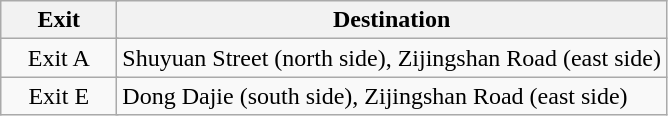<table class="wikitable">
<tr>
<th style="width:70px" colspan="2">Exit</th>
<th>Destination</th>
</tr>
<tr>
<td align="center" colspan="2">Exit A</td>
<td>Shuyuan Street (north side), Zijingshan Road (east side)</td>
</tr>
<tr>
<td align="center" colspan="2">Exit E</td>
<td>Dong Dajie (south side), Zijingshan Road (east side)</td>
</tr>
</table>
